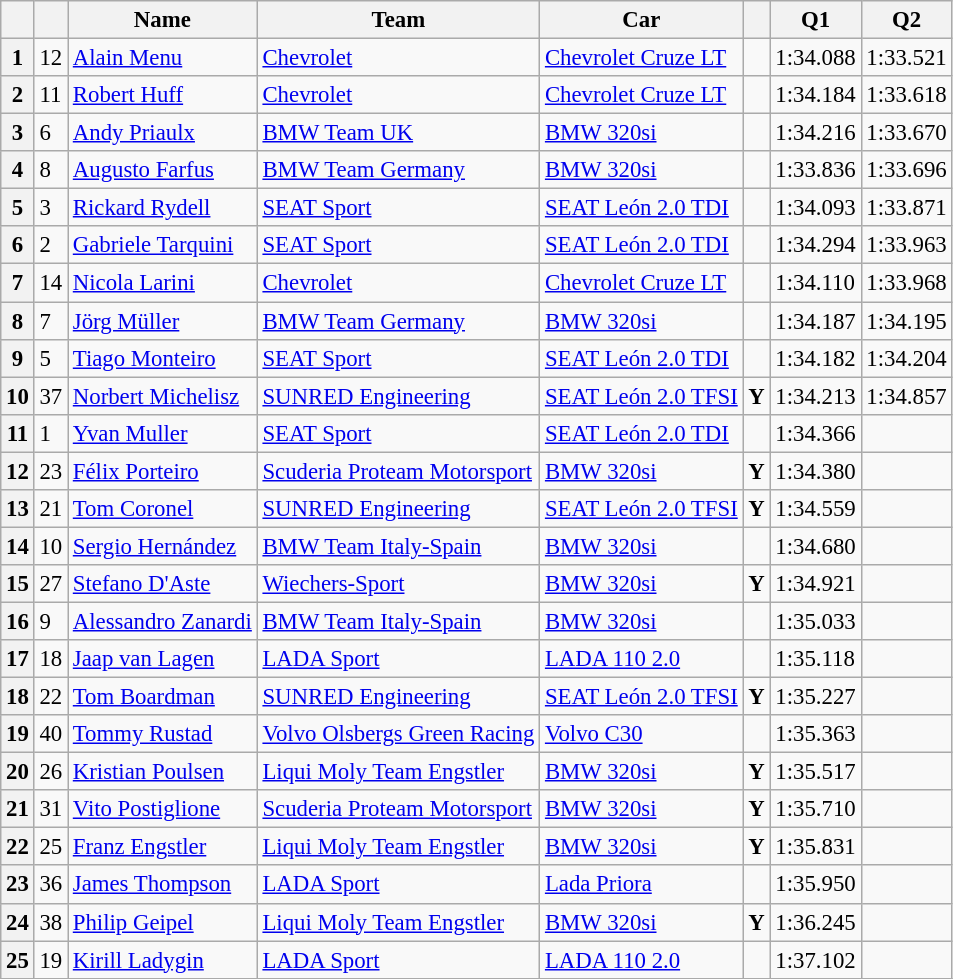<table class="wikitable sortable" style="font-size: 95%;">
<tr>
<th></th>
<th></th>
<th>Name</th>
<th>Team</th>
<th>Car</th>
<th></th>
<th>Q1</th>
<th>Q2</th>
</tr>
<tr>
<th>1</th>
<td>12</td>
<td> <a href='#'>Alain Menu</a></td>
<td><a href='#'>Chevrolet</a></td>
<td><a href='#'>Chevrolet Cruze LT</a></td>
<td></td>
<td>1:34.088</td>
<td>1:33.521</td>
</tr>
<tr>
<th>2</th>
<td>11</td>
<td> <a href='#'>Robert Huff</a></td>
<td><a href='#'>Chevrolet</a></td>
<td><a href='#'>Chevrolet Cruze LT</a></td>
<td></td>
<td>1:34.184</td>
<td>1:33.618</td>
</tr>
<tr>
<th>3</th>
<td>6</td>
<td> <a href='#'>Andy Priaulx</a></td>
<td><a href='#'>BMW Team UK</a></td>
<td><a href='#'>BMW 320si</a></td>
<td></td>
<td>1:34.216</td>
<td>1:33.670</td>
</tr>
<tr>
<th>4</th>
<td>8</td>
<td> <a href='#'>Augusto Farfus</a></td>
<td><a href='#'>BMW Team Germany</a></td>
<td><a href='#'>BMW 320si</a></td>
<td></td>
<td>1:33.836</td>
<td>1:33.696</td>
</tr>
<tr>
<th>5</th>
<td>3</td>
<td> <a href='#'>Rickard Rydell</a></td>
<td><a href='#'>SEAT Sport</a></td>
<td><a href='#'>SEAT León 2.0 TDI</a></td>
<td></td>
<td>1:34.093</td>
<td>1:33.871</td>
</tr>
<tr>
<th>6</th>
<td>2</td>
<td> <a href='#'>Gabriele Tarquini</a></td>
<td><a href='#'>SEAT Sport</a></td>
<td><a href='#'>SEAT León 2.0 TDI</a></td>
<td></td>
<td>1:34.294</td>
<td>1:33.963</td>
</tr>
<tr>
<th>7</th>
<td>14</td>
<td> <a href='#'>Nicola Larini</a></td>
<td><a href='#'>Chevrolet</a></td>
<td><a href='#'>Chevrolet Cruze LT</a></td>
<td></td>
<td>1:34.110</td>
<td>1:33.968</td>
</tr>
<tr>
<th>8</th>
<td>7</td>
<td> <a href='#'>Jörg Müller</a></td>
<td><a href='#'>BMW Team Germany</a></td>
<td><a href='#'>BMW 320si</a></td>
<td></td>
<td>1:34.187</td>
<td>1:34.195</td>
</tr>
<tr>
<th>9</th>
<td>5</td>
<td> <a href='#'>Tiago Monteiro</a></td>
<td><a href='#'>SEAT Sport</a></td>
<td><a href='#'>SEAT León 2.0 TDI</a></td>
<td></td>
<td>1:34.182</td>
<td>1:34.204</td>
</tr>
<tr>
<th>10</th>
<td>37</td>
<td> <a href='#'>Norbert Michelisz</a></td>
<td><a href='#'>SUNRED Engineering</a></td>
<td><a href='#'>SEAT León 2.0 TFSI</a></td>
<td align=center><strong><span>Y</span></strong></td>
<td>1:34.213</td>
<td>1:34.857</td>
</tr>
<tr>
<th>11</th>
<td>1</td>
<td> <a href='#'>Yvan Muller</a></td>
<td><a href='#'>SEAT Sport</a></td>
<td><a href='#'>SEAT León 2.0 TDI</a></td>
<td></td>
<td>1:34.366</td>
<td></td>
</tr>
<tr>
<th>12</th>
<td>23</td>
<td> <a href='#'>Félix Porteiro</a></td>
<td><a href='#'>Scuderia Proteam Motorsport</a></td>
<td><a href='#'>BMW 320si</a></td>
<td align=center><strong><span>Y</span></strong></td>
<td>1:34.380</td>
<td></td>
</tr>
<tr>
<th>13</th>
<td>21</td>
<td> <a href='#'>Tom Coronel</a></td>
<td><a href='#'>SUNRED Engineering</a></td>
<td><a href='#'>SEAT León 2.0 TFSI</a></td>
<td align=center><strong><span>Y</span></strong></td>
<td>1:34.559</td>
<td></td>
</tr>
<tr>
<th>14</th>
<td>10</td>
<td> <a href='#'>Sergio Hernández</a></td>
<td><a href='#'>BMW Team Italy-Spain</a></td>
<td><a href='#'>BMW 320si</a></td>
<td></td>
<td>1:34.680</td>
<td></td>
</tr>
<tr>
<th>15</th>
<td>27</td>
<td> <a href='#'>Stefano D'Aste</a></td>
<td><a href='#'>Wiechers-Sport</a></td>
<td><a href='#'>BMW 320si</a></td>
<td align=center><strong><span>Y</span></strong></td>
<td>1:34.921</td>
<td></td>
</tr>
<tr>
<th>16</th>
<td>9</td>
<td> <a href='#'>Alessandro Zanardi</a></td>
<td><a href='#'>BMW Team Italy-Spain</a></td>
<td><a href='#'>BMW 320si</a></td>
<td></td>
<td>1:35.033</td>
<td></td>
</tr>
<tr>
<th>17</th>
<td>18</td>
<td> <a href='#'>Jaap van Lagen</a></td>
<td><a href='#'>LADA Sport</a></td>
<td><a href='#'>LADA 110 2.0</a></td>
<td></td>
<td>1:35.118</td>
<td></td>
</tr>
<tr>
<th>18</th>
<td>22</td>
<td> <a href='#'>Tom Boardman</a></td>
<td><a href='#'>SUNRED Engineering</a></td>
<td><a href='#'>SEAT León 2.0 TFSI</a></td>
<td align=center><strong><span>Y</span></strong></td>
<td>1:35.227</td>
<td></td>
</tr>
<tr>
<th>19</th>
<td>40</td>
<td> <a href='#'>Tommy Rustad</a></td>
<td><a href='#'>Volvo Olsbergs Green Racing</a></td>
<td><a href='#'>Volvo C30</a></td>
<td></td>
<td>1:35.363</td>
<td></td>
</tr>
<tr>
<th>20</th>
<td>26</td>
<td> <a href='#'>Kristian Poulsen</a></td>
<td><a href='#'>Liqui Moly Team Engstler</a></td>
<td><a href='#'>BMW 320si</a></td>
<td align=center><strong><span>Y</span></strong></td>
<td>1:35.517</td>
<td></td>
</tr>
<tr>
<th>21</th>
<td>31</td>
<td> <a href='#'>Vito Postiglione</a></td>
<td><a href='#'>Scuderia Proteam Motorsport</a></td>
<td><a href='#'>BMW 320si</a></td>
<td align=center><strong><span>Y</span></strong></td>
<td>1:35.710</td>
<td></td>
</tr>
<tr>
<th>22</th>
<td>25</td>
<td> <a href='#'>Franz Engstler</a></td>
<td><a href='#'>Liqui Moly Team Engstler</a></td>
<td><a href='#'>BMW 320si</a></td>
<td align=center><strong><span>Y</span></strong></td>
<td>1:35.831</td>
<td></td>
</tr>
<tr>
<th>23</th>
<td>36</td>
<td> <a href='#'>James Thompson</a></td>
<td><a href='#'>LADA Sport</a></td>
<td><a href='#'>Lada Priora</a></td>
<td></td>
<td>1:35.950</td>
<td></td>
</tr>
<tr>
<th>24</th>
<td>38</td>
<td> <a href='#'>Philip Geipel</a></td>
<td><a href='#'>Liqui Moly Team Engstler</a></td>
<td><a href='#'>BMW 320si</a></td>
<td align=center><strong><span>Y</span></strong></td>
<td>1:36.245</td>
<td></td>
</tr>
<tr>
<th>25</th>
<td>19</td>
<td> <a href='#'>Kirill Ladygin</a></td>
<td><a href='#'>LADA Sport</a></td>
<td><a href='#'>LADA 110 2.0</a></td>
<td></td>
<td>1:37.102</td>
<td></td>
</tr>
<tr>
</tr>
</table>
